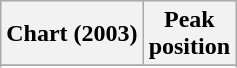<table class="wikitable sortable plainrowheaders">
<tr>
<th scope="col">Chart (2003)</th>
<th scope="col">Peak<br>position</th>
</tr>
<tr>
</tr>
<tr>
</tr>
<tr>
</tr>
</table>
